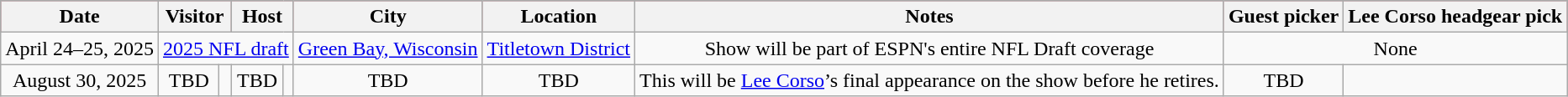<table class="wikitable" style="text-align:center">
<tr style="background:#A32638;"|>
<th>Date</th>
<th colspan=2>Visitor</th>
<th colspan=2>Host</th>
<th>City</th>
<th>Location</th>
<th>Notes</th>
<th>Guest picker</th>
<th>Lee Corso headgear pick</th>
</tr>
<tr>
<td>April 24–25, 2025</td>
<td colspan="4"><a href='#'>2025 NFL draft</a></td>
<td><a href='#'>Green Bay, Wisconsin</a></td>
<td><a href='#'>Titletown District</a></td>
<td>Show will be part of ESPN's entire NFL Draft coverage</td>
<td colspan="2">None</td>
</tr>
<tr>
<td>August 30, 2025</td>
<td>TBD</td>
<td></td>
<td>TBD</td>
<td></td>
<td>TBD</td>
<td>TBD</td>
<td>This will be <a href='#'>Lee Corso</a>’s final appearance on the show before he retires.</td>
<td>TBD</td>
<td></td>
</tr>
</table>
